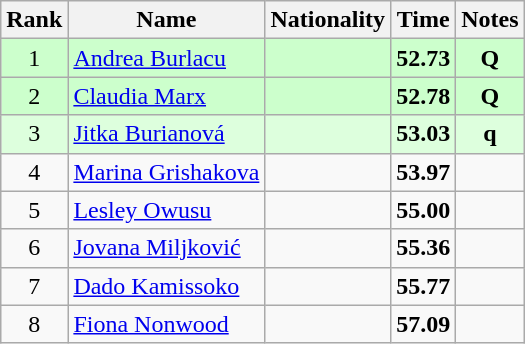<table class="wikitable sortable" style="text-align:center">
<tr>
<th>Rank</th>
<th>Name</th>
<th>Nationality</th>
<th>Time</th>
<th>Notes</th>
</tr>
<tr bgcolor=ccffcc>
<td>1</td>
<td align=left><a href='#'>Andrea Burlacu</a></td>
<td align=left></td>
<td><strong>52.73</strong></td>
<td><strong>Q</strong></td>
</tr>
<tr bgcolor=ccffcc>
<td>2</td>
<td align=left><a href='#'>Claudia Marx</a></td>
<td align=left></td>
<td><strong>52.78</strong></td>
<td><strong>Q</strong></td>
</tr>
<tr bgcolor=ddffdd>
<td>3</td>
<td align=left><a href='#'>Jitka Burianová</a></td>
<td align=left></td>
<td><strong>53.03</strong></td>
<td><strong>q</strong></td>
</tr>
<tr>
<td>4</td>
<td align=left><a href='#'>Marina Grishakova</a></td>
<td align=left></td>
<td><strong>53.97</strong></td>
<td></td>
</tr>
<tr>
<td>5</td>
<td align=left><a href='#'>Lesley Owusu</a></td>
<td align=left></td>
<td><strong>55.00</strong></td>
<td></td>
</tr>
<tr>
<td>6</td>
<td align=left><a href='#'>Jovana Miljković</a></td>
<td align=left></td>
<td><strong>55.36</strong></td>
<td></td>
</tr>
<tr>
<td>7</td>
<td align=left><a href='#'>Dado Kamissoko</a></td>
<td align=left></td>
<td><strong>55.77</strong></td>
<td></td>
</tr>
<tr>
<td>8</td>
<td align=left><a href='#'>Fiona Nonwood</a></td>
<td align=left></td>
<td><strong>57.09</strong></td>
<td></td>
</tr>
</table>
